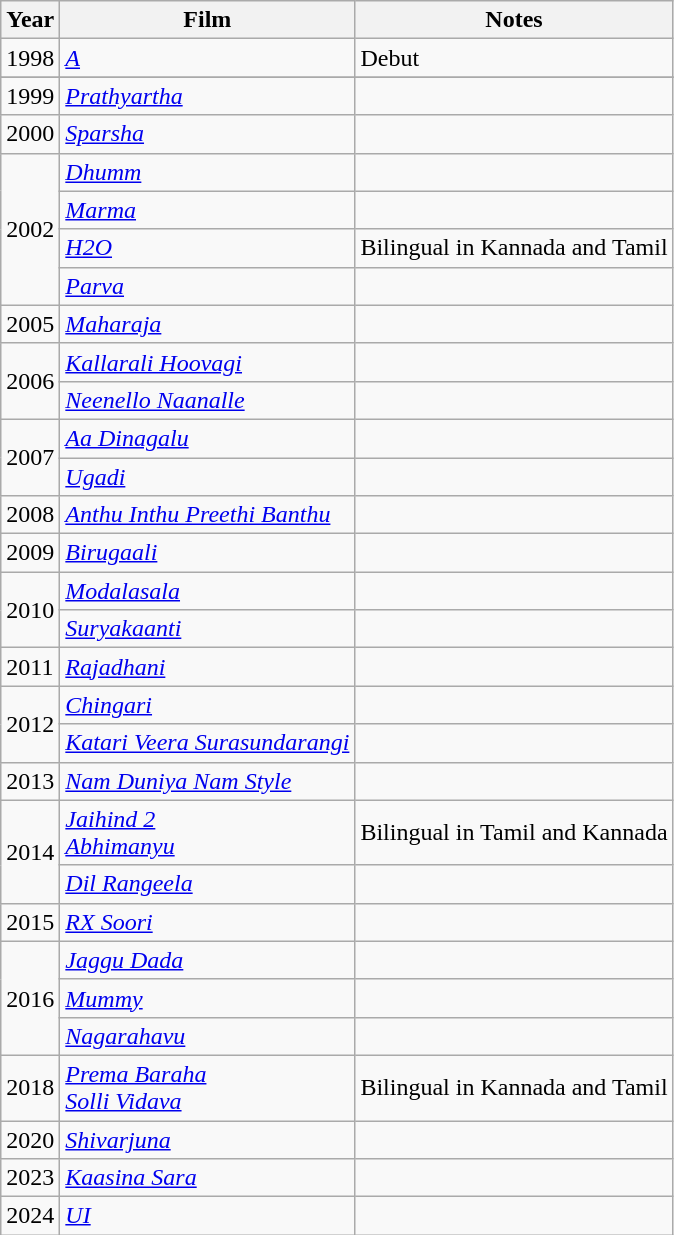<table class="wikitable">
<tr>
<th>Year</th>
<th>Film</th>
<th>Notes</th>
</tr>
<tr>
<td>1998</td>
<td><em><a href='#'>A</a></em></td>
<td>Debut</td>
</tr>
<tr>
</tr>
<tr>
<td>1999</td>
<td><em><a href='#'>Prathyartha</a></em></td>
<td></td>
</tr>
<tr>
<td>2000</td>
<td><em><a href='#'>Sparsha</a></em></td>
<td></td>
</tr>
<tr>
<td rowspan="4">2002</td>
<td><em><a href='#'>Dhumm</a></em></td>
<td></td>
</tr>
<tr>
<td><em><a href='#'>Marma</a></em></td>
<td></td>
</tr>
<tr>
<td><em><a href='#'>H2O</a></em></td>
<td>Bilingual in Kannada and Tamil</td>
</tr>
<tr>
<td><em><a href='#'>Parva</a></em></td>
<td></td>
</tr>
<tr>
<td>2005</td>
<td><em><a href='#'>Maharaja</a></em></td>
<td></td>
</tr>
<tr>
<td rowspan="2">2006</td>
<td><em><a href='#'>Kallarali Hoovagi</a></em></td>
<td></td>
</tr>
<tr>
<td><em><a href='#'>Neenello Naanalle</a></em></td>
<td></td>
</tr>
<tr>
<td rowspan=2">2007</td>
<td><em><a href='#'>Aa Dinagalu</a></em></td>
<td></td>
</tr>
<tr>
<td><em><a href='#'>Ugadi</a></em></td>
<td></td>
</tr>
<tr>
<td>2008</td>
<td><em><a href='#'>Anthu Inthu Preethi Banthu</a></em></td>
<td></td>
</tr>
<tr>
<td>2009</td>
<td><em><a href='#'>Birugaali</a></em></td>
<td></td>
</tr>
<tr>
<td rowspan="2">2010</td>
<td><em><a href='#'>Modalasala</a></em></td>
<td></td>
</tr>
<tr>
<td><em><a href='#'>Suryakaanti</a></em></td>
<td></td>
</tr>
<tr>
<td>2011</td>
<td><em><a href='#'>Rajadhani</a></em></td>
<td></td>
</tr>
<tr>
<td rowspan="2">2012</td>
<td><em><a href='#'>Chingari</a></em></td>
<td></td>
</tr>
<tr>
<td><em><a href='#'>Katari Veera Surasundarangi</a></em></td>
<td></td>
</tr>
<tr>
<td>2013</td>
<td><em><a href='#'>Nam Duniya Nam Style</a></em></td>
<td></td>
</tr>
<tr>
<td rowspan="2">2014</td>
<td><em><a href='#'>Jaihind 2</a></em><br><em><a href='#'>Abhimanyu</a></em></td>
<td>Bilingual in Tamil and Kannada</td>
</tr>
<tr>
<td><em><a href='#'>Dil Rangeela</a></em></td>
<td></td>
</tr>
<tr>
<td>2015</td>
<td><em><a href='#'>RX Soori</a></em></td>
<td></td>
</tr>
<tr>
<td rowspan="3">2016</td>
<td><em><a href='#'>Jaggu Dada</a></em></td>
<td></td>
</tr>
<tr>
<td><em><a href='#'>Mummy</a></em></td>
<td></td>
</tr>
<tr>
<td><em><a href='#'>Nagarahavu</a></em></td>
<td></td>
</tr>
<tr>
<td>2018</td>
<td><em><a href='#'>Prema Baraha</a></em><br><em><a href='#'>Solli Vidava</a></em></td>
<td>Bilingual in Kannada and Tamil</td>
</tr>
<tr>
<td>2020</td>
<td><em><a href='#'>Shivarjuna</a></em></td>
<td></td>
</tr>
<tr>
<td>2023</td>
<td><em><a href='#'>Kaasina Sara</a></em></td>
<td></td>
</tr>
<tr>
<td>2024</td>
<td><em><a href='#'>UI</a></em></td>
<td></td>
</tr>
</table>
